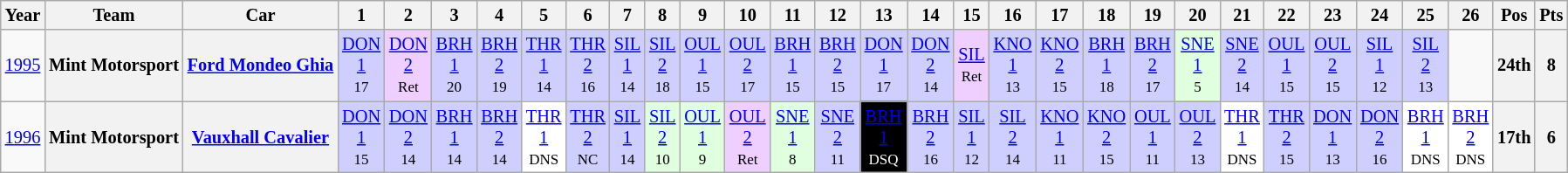<table class="wikitable" style="text-align:center; font-size:85%">
<tr>
<th>Year</th>
<th>Team</th>
<th>Car</th>
<th>1</th>
<th>2</th>
<th>3</th>
<th>4</th>
<th>5</th>
<th>6</th>
<th>7</th>
<th>8</th>
<th>9</th>
<th>10</th>
<th>11</th>
<th>12</th>
<th>13</th>
<th>14</th>
<th>15</th>
<th>16</th>
<th>17</th>
<th>18</th>
<th>19</th>
<th>20</th>
<th>21</th>
<th>22</th>
<th>23</th>
<th>24</th>
<th>25</th>
<th>26</th>
<th>Pos</th>
<th>Pts</th>
</tr>
<tr>
<td><a href='#'>1995</a></td>
<th nowrap>Mint Motorsport</th>
<th nowrap><a href='#'>Ford Mondeo Ghia</a></th>
<td style="background:#CFCFFF;"><a href='#'>DON<br>1</a><br><small>17</small></td>
<td style="background:#EFCFFF;"><a href='#'>DON<br>2</a><br><small>Ret</small></td>
<td style="background:#CFCFFF;"><a href='#'>BRH<br>1</a><br><small>20</small></td>
<td style="background:#CFCFFF;"><a href='#'>BRH<br>2</a><br><small>19</small></td>
<td style="background:#CFCFFF;"><a href='#'>THR<br>1</a><br><small>14</small></td>
<td style="background:#CFCFFF;"><a href='#'>THR<br>2</a><br><small>16</small></td>
<td style="background:#CFCFFF;"><a href='#'>SIL<br>1</a><br><small>14</small></td>
<td style="background:#CFCFFF;"><a href='#'>SIL<br>2</a><br><small>18</small></td>
<td style="background:#CFCFFF;"><a href='#'>OUL<br>1</a><br><small>15</small></td>
<td style="background:#CFCFFF;"><a href='#'>OUL<br>2</a><br><small>17</small></td>
<td style="background:#CFCFFF;"><a href='#'>BRH<br>1</a><br><small>15</small></td>
<td style="background:#CFCFFF;"><a href='#'>BRH<br>2</a><br><small>15</small></td>
<td style="background:#CFCFFF;"><a href='#'>DON<br>1</a><br><small>17</small></td>
<td style="background:#CFCFFF;"><a href='#'>DON<br>2</a><br><small>14</small></td>
<td style="background:#EFCFFF;"><a href='#'>SIL</a><br><small>Ret</small></td>
<td style="background:#CFCFFF;"><a href='#'>KNO<br>1</a><br><small>13</small></td>
<td style="background:#CFCFFF;"><a href='#'>KNO<br>2</a><br><small>15</small></td>
<td style="background:#CFCFFF;"><a href='#'>BRH<br>1</a><br><small>18</small></td>
<td style="background:#CFCFFF;"><a href='#'>BRH<br>2</a><br><small>17</small></td>
<td style="background:#DFFFDF;"><a href='#'>SNE<br>1</a><br><small>5</small></td>
<td style="background:#CFCFFF;"><a href='#'>SNE<br>2</a><br><small>14</small></td>
<td style="background:#CFCFFF;"><a href='#'>OUL<br>1</a><br><small>15</small></td>
<td style="background:#CFCFFF;"><a href='#'>OUL<br>2</a><br><small>15</small></td>
<td style="background:#CFCFFF;"><a href='#'>SIL<br>1</a><br><small>12</small></td>
<td style="background:#CFCFFF;"><a href='#'>SIL<br>2</a><br><small>13</small></td>
<td></td>
<th>24th</th>
<th>8</th>
</tr>
<tr>
<td><a href='#'>1996</a></td>
<th nowrap>Mint Motorsport</th>
<th nowrap><a href='#'>Vauxhall Cavalier</a></th>
<td style="background:#CFCFFF;"><a href='#'>DON<br>1</a><br><small>15</small></td>
<td style="background:#CFCFFF;"><a href='#'>DON<br>2</a><br><small>14</small></td>
<td style="background:#CFCFFF;"><a href='#'>BRH<br>1</a><br><small>14</small></td>
<td style="background:#CFCFFF;"><a href='#'>BRH<br>2</a><br><small>14</small></td>
<td style="background:#FFFFFF;"><a href='#'>THR<br>1</a><br><small>DNS</small></td>
<td style="background:#CFCFFF;"><a href='#'>THR<br>2</a><br><small>NC</small></td>
<td style="background:#CFCFFF;"><a href='#'>SIL<br>1</a><br><small>14</small></td>
<td style="background:#DFFFDF;"><a href='#'>SIL<br>2</a><br><small>10</small></td>
<td style="background:#DFFFDF;"><a href='#'>OUL<br>1</a><br><small>9</small></td>
<td style="background:#EFCFFF;"><a href='#'>OUL<br>2</a><br><small>Ret</small></td>
<td style="background:#DFFFDF;"><a href='#'>SNE<br>1</a><br><small>8</small></td>
<td style="background:#CFCFFF;"><a href='#'>SNE<br>2</a><br><small>11</small></td>
<td style="background:#000000; color:white"><a href='#'><span>BRH<br>1</span></a><br><small>DSQ</small></td>
<td style="background:#CFCFFF;"><a href='#'>BRH<br>2</a><br><small>16</small></td>
<td style="background:#CFCFFF;"><a href='#'>SIL<br>1</a><br><small>12</small></td>
<td style="background:#CFCFFF;"><a href='#'>SIL<br>2</a><br><small>14</small></td>
<td style="background:#CFCFFF;"><a href='#'>KNO<br>1</a><br><small>11</small></td>
<td style="background:#CFCFFF;"><a href='#'>KNO<br>2</a><br><small>15</small></td>
<td style="background:#CFCFFF;"><a href='#'>OUL<br>1</a><br><small>11</small></td>
<td style="background:#CFCFFF;"><a href='#'>OUL<br>2</a><br><small>13</small></td>
<td style="background:#FFFFFF;"><a href='#'>THR<br>1</a><br><small>DNS</small></td>
<td style="background:#CFCFFF;"><a href='#'>THR<br>2</a><br><small>15</small></td>
<td style="background:#CFCFFF;"><a href='#'>DON<br>1</a><br><small>13</small></td>
<td style="background:#CFCFFF;"><a href='#'>DON<br>2</a><br><small>16</small></td>
<td style="background:#FFFFFF;"><a href='#'>BRH<br>1</a><br><small>DNS</small></td>
<td style="background:#FFFFFF;"><a href='#'>BRH<br>2</a><br><small>DNS</small></td>
<th>17th</th>
<th>6</th>
</tr>
</table>
